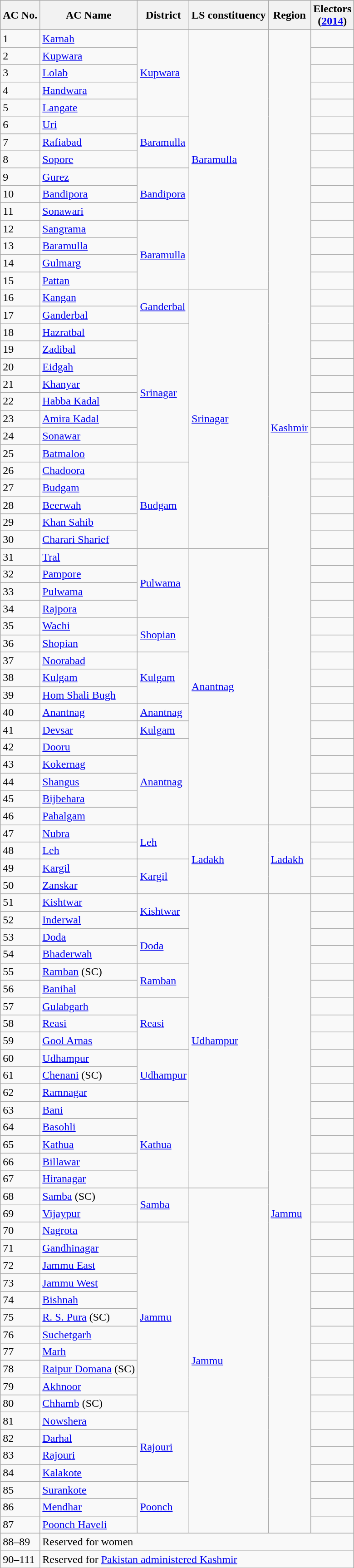<table class="wikitable sortable">
<tr>
<th>AC No.</th>
<th>AC Name</th>
<th>District</th>
<th>LS constituency</th>
<th>Region</th>
<th>Electors<br>(<a href='#'>2014</a>)</th>
</tr>
<tr>
<td>1</td>
<td><a href='#'>Karnah</a></td>
<td rowspan=5><a href='#'>Kupwara</a></td>
<td rowspan=15><a href='#'>Baramulla</a></td>
<td rowspan=46><a href='#'>Kashmir</a></td>
<td></td>
</tr>
<tr>
<td>2</td>
<td><a href='#'>Kupwara</a></td>
<td></td>
</tr>
<tr>
<td>3</td>
<td><a href='#'>Lolab</a></td>
<td></td>
</tr>
<tr>
<td>4</td>
<td><a href='#'>Handwara</a></td>
<td></td>
</tr>
<tr>
<td>5</td>
<td><a href='#'>Langate</a></td>
<td></td>
</tr>
<tr>
<td>6</td>
<td><a href='#'>Uri</a></td>
<td rowspan=3><a href='#'>Baramulla</a></td>
<td></td>
</tr>
<tr>
<td>7</td>
<td><a href='#'>Rafiabad</a></td>
<td></td>
</tr>
<tr>
<td>8</td>
<td><a href='#'>Sopore</a></td>
<td></td>
</tr>
<tr>
<td>9</td>
<td><a href='#'>Gurez</a></td>
<td rowspan=3><a href='#'>Bandipora</a></td>
<td></td>
</tr>
<tr>
<td>10</td>
<td><a href='#'>Bandipora</a></td>
<td></td>
</tr>
<tr>
<td>11</td>
<td><a href='#'>Sonawari</a></td>
<td></td>
</tr>
<tr>
<td>12</td>
<td><a href='#'>Sangrama</a></td>
<td rowspan=4><a href='#'>Baramulla</a></td>
<td></td>
</tr>
<tr>
<td>13</td>
<td><a href='#'>Baramulla</a></td>
<td></td>
</tr>
<tr>
<td>14</td>
<td><a href='#'>Gulmarg</a></td>
<td></td>
</tr>
<tr>
<td>15</td>
<td><a href='#'>Pattan</a></td>
<td></td>
</tr>
<tr>
<td>16</td>
<td><a href='#'>Kangan</a></td>
<td rowspan=2><a href='#'>Ganderbal</a></td>
<td rowspan=15><a href='#'>Srinagar</a></td>
<td></td>
</tr>
<tr>
<td>17</td>
<td><a href='#'>Ganderbal</a></td>
<td></td>
</tr>
<tr>
<td>18</td>
<td><a href='#'>Hazratbal</a></td>
<td rowspan=8><a href='#'>Srinagar</a></td>
<td></td>
</tr>
<tr>
<td>19</td>
<td><a href='#'>Zadibal</a></td>
<td></td>
</tr>
<tr>
<td>20</td>
<td><a href='#'>Eidgah</a></td>
<td></td>
</tr>
<tr>
<td>21</td>
<td><a href='#'>Khanyar</a></td>
<td></td>
</tr>
<tr>
<td>22</td>
<td><a href='#'>Habba Kadal</a></td>
<td></td>
</tr>
<tr>
<td>23</td>
<td><a href='#'>Amira Kadal</a></td>
<td></td>
</tr>
<tr>
<td>24</td>
<td><a href='#'>Sonawar</a></td>
<td></td>
</tr>
<tr>
<td>25</td>
<td><a href='#'>Batmaloo</a></td>
<td></td>
</tr>
<tr>
<td>26</td>
<td><a href='#'>Chadoora</a></td>
<td rowspan=5><a href='#'>Budgam</a></td>
<td></td>
</tr>
<tr>
<td>27</td>
<td><a href='#'>Budgam</a></td>
<td></td>
</tr>
<tr>
<td>28</td>
<td><a href='#'>Beerwah</a></td>
<td></td>
</tr>
<tr>
<td>29</td>
<td><a href='#'>Khan Sahib</a></td>
<td></td>
</tr>
<tr>
<td>30</td>
<td><a href='#'>Charari Sharief</a></td>
<td></td>
</tr>
<tr>
<td>31</td>
<td><a href='#'>Tral</a></td>
<td rowspan=4><a href='#'>Pulwama</a></td>
<td rowspan=16><a href='#'>Anantnag</a></td>
<td></td>
</tr>
<tr>
<td>32</td>
<td><a href='#'>Pampore</a></td>
<td></td>
</tr>
<tr>
<td>33</td>
<td><a href='#'>Pulwama</a></td>
<td></td>
</tr>
<tr>
<td>34</td>
<td><a href='#'>Rajpora</a></td>
<td></td>
</tr>
<tr>
<td>35</td>
<td><a href='#'>Wachi</a></td>
<td rowspan=2><a href='#'>Shopian</a></td>
<td></td>
</tr>
<tr>
<td>36</td>
<td><a href='#'>Shopian</a></td>
<td></td>
</tr>
<tr>
<td>37</td>
<td><a href='#'>Noorabad</a></td>
<td rowspan=3><a href='#'>Kulgam</a></td>
<td></td>
</tr>
<tr>
<td>38</td>
<td><a href='#'>Kulgam</a></td>
<td></td>
</tr>
<tr>
<td>39</td>
<td><a href='#'>Hom Shali Bugh</a></td>
<td></td>
</tr>
<tr>
<td>40</td>
<td><a href='#'>Anantnag</a></td>
<td><a href='#'>Anantnag</a></td>
<td></td>
</tr>
<tr>
<td>41</td>
<td><a href='#'>Devsar</a></td>
<td><a href='#'>Kulgam</a></td>
<td></td>
</tr>
<tr>
<td>42</td>
<td><a href='#'>Dooru</a></td>
<td rowspan=5><a href='#'>Anantnag</a></td>
<td></td>
</tr>
<tr>
<td>43</td>
<td><a href='#'>Kokernag</a></td>
<td></td>
</tr>
<tr>
<td>44</td>
<td><a href='#'>Shangus</a></td>
<td></td>
</tr>
<tr>
<td>45</td>
<td><a href='#'>Bijbehara</a></td>
<td></td>
</tr>
<tr>
<td>46</td>
<td><a href='#'>Pahalgam</a></td>
<td></td>
</tr>
<tr>
<td>47</td>
<td><a href='#'>Nubra</a></td>
<td rowspan=2><a href='#'>Leh</a></td>
<td rowspan=4><a href='#'>Ladakh</a></td>
<td rowspan=4><a href='#'>Ladakh</a></td>
<td></td>
</tr>
<tr>
<td>48</td>
<td><a href='#'>Leh</a></td>
<td></td>
</tr>
<tr>
<td>49</td>
<td><a href='#'>Kargil</a></td>
<td rowspan=2><a href='#'>Kargil</a></td>
<td></td>
</tr>
<tr>
<td>50</td>
<td><a href='#'>Zanskar</a></td>
<td></td>
</tr>
<tr>
<td>51</td>
<td><a href='#'>Kishtwar</a></td>
<td rowspan=2><a href='#'>Kishtwar</a></td>
<td rowspan=17><a href='#'>Udhampur</a></td>
<td rowspan=37><a href='#'>Jammu</a></td>
<td></td>
</tr>
<tr>
<td>52</td>
<td><a href='#'>Inderwal</a></td>
<td></td>
</tr>
<tr>
<td>53</td>
<td><a href='#'>Doda</a></td>
<td rowspan=2><a href='#'>Doda</a></td>
<td></td>
</tr>
<tr>
<td>54</td>
<td><a href='#'>Bhaderwah</a></td>
<td></td>
</tr>
<tr>
<td>55</td>
<td><a href='#'>Ramban</a> (SC)</td>
<td rowspan=2><a href='#'>Ramban</a></td>
<td></td>
</tr>
<tr>
<td>56</td>
<td><a href='#'>Banihal</a></td>
<td></td>
</tr>
<tr>
<td>57</td>
<td><a href='#'>Gulabgarh</a></td>
<td rowspan=3><a href='#'>Reasi</a></td>
<td></td>
</tr>
<tr>
<td>58</td>
<td><a href='#'>Reasi</a></td>
<td></td>
</tr>
<tr>
<td>59</td>
<td><a href='#'>Gool Arnas</a></td>
<td></td>
</tr>
<tr>
<td>60</td>
<td><a href='#'>Udhampur</a></td>
<td rowspan=3><a href='#'>Udhampur</a></td>
<td></td>
</tr>
<tr>
<td>61</td>
<td><a href='#'>Chenani</a> (SC)</td>
<td></td>
</tr>
<tr>
<td>62</td>
<td><a href='#'>Ramnagar</a></td>
<td></td>
</tr>
<tr>
<td>63</td>
<td><a href='#'>Bani</a></td>
<td rowspan=5><a href='#'>Kathua</a></td>
<td></td>
</tr>
<tr>
<td>64</td>
<td><a href='#'>Basohli</a></td>
<td></td>
</tr>
<tr>
<td>65</td>
<td><a href='#'>Kathua</a></td>
<td></td>
</tr>
<tr>
<td>66</td>
<td><a href='#'>Billawar</a></td>
<td></td>
</tr>
<tr>
<td>67</td>
<td><a href='#'>Hiranagar</a></td>
<td></td>
</tr>
<tr>
<td>68</td>
<td><a href='#'>Samba</a> (SC)</td>
<td rowspan=2><a href='#'>Samba</a></td>
<td rowspan=20><a href='#'>Jammu</a></td>
<td></td>
</tr>
<tr>
<td>69</td>
<td><a href='#'>Vijaypur</a></td>
<td></td>
</tr>
<tr>
<td>70</td>
<td><a href='#'>Nagrota</a></td>
<td rowspan=11><a href='#'>Jammu</a></td>
<td></td>
</tr>
<tr>
<td>71</td>
<td><a href='#'>Gandhinagar</a></td>
<td></td>
</tr>
<tr>
<td>72</td>
<td><a href='#'>Jammu East</a></td>
<td></td>
</tr>
<tr>
<td>73</td>
<td><a href='#'>Jammu West</a></td>
<td></td>
</tr>
<tr>
<td>74</td>
<td><a href='#'>Bishnah</a></td>
<td></td>
</tr>
<tr>
<td>75</td>
<td><a href='#'>R. S. Pura</a> (SC)</td>
<td></td>
</tr>
<tr>
<td>76</td>
<td><a href='#'>Suchetgarh</a></td>
<td></td>
</tr>
<tr>
<td>77</td>
<td><a href='#'>Marh</a></td>
<td></td>
</tr>
<tr>
<td>78</td>
<td><a href='#'>Raipur Domana</a> (SC)</td>
<td></td>
</tr>
<tr>
<td>79</td>
<td><a href='#'>Akhnoor</a></td>
<td></td>
</tr>
<tr>
<td>80</td>
<td><a href='#'>Chhamb</a> (SC)</td>
<td></td>
</tr>
<tr>
<td>81</td>
<td><a href='#'>Nowshera</a></td>
<td rowspan=4><a href='#'>Rajouri</a></td>
<td></td>
</tr>
<tr>
<td>82</td>
<td><a href='#'>Darhal</a></td>
<td></td>
</tr>
<tr>
<td>83</td>
<td><a href='#'>Rajouri</a></td>
<td></td>
</tr>
<tr>
<td>84</td>
<td><a href='#'>Kalakote</a></td>
<td></td>
</tr>
<tr>
<td>85</td>
<td><a href='#'>Surankote</a></td>
<td rowspan=3><a href='#'>Poonch</a></td>
<td></td>
</tr>
<tr>
<td>86</td>
<td><a href='#'>Mendhar</a></td>
<td></td>
</tr>
<tr>
<td>87</td>
<td><a href='#'>Poonch Haveli</a></td>
<td></td>
</tr>
<tr>
<td>88–89</td>
<td colspan="5">Reserved for women</td>
</tr>
<tr>
<td>90–111</td>
<td colspan="5">Reserved for <a href='#'>Pakistan administered Kashmir</a></td>
</tr>
</table>
